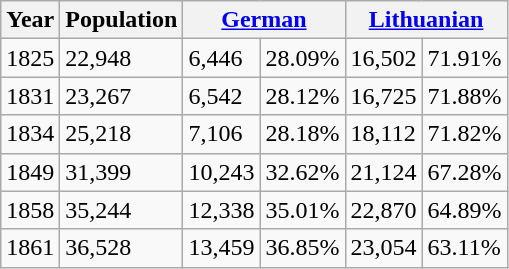<table class="wikitable">
<tr>
<th>Year</th>
<th>Population</th>
<th colspan="2"><a href='#'>German</a></th>
<th colspan="2"><a href='#'>Lithuanian</a></th>
</tr>
<tr>
<td>1825</td>
<td>22,948</td>
<td>6,446</td>
<td>28.09%</td>
<td>16,502</td>
<td>71.91%</td>
</tr>
<tr>
<td>1831</td>
<td>23,267</td>
<td>6,542</td>
<td>28.12%</td>
<td>16,725</td>
<td>71.88%</td>
</tr>
<tr>
<td>1834</td>
<td>25,218</td>
<td>7,106</td>
<td>28.18%</td>
<td>18,112</td>
<td>71.82%</td>
</tr>
<tr>
<td>1849</td>
<td>31,399</td>
<td>10,243</td>
<td>32.62%</td>
<td>21,124</td>
<td>67.28%</td>
</tr>
<tr>
<td>1858</td>
<td>35,244</td>
<td>12,338</td>
<td>35.01%</td>
<td>22,870</td>
<td>64.89%</td>
</tr>
<tr>
<td>1861</td>
<td>36,528</td>
<td>13,459</td>
<td>36.85%</td>
<td>23,054</td>
<td>63.11%</td>
</tr>
</table>
